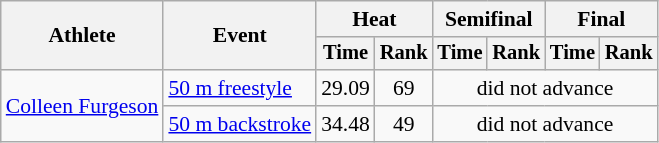<table class=wikitable style="font-size:90%">
<tr>
<th rowspan="2">Athlete</th>
<th rowspan="2">Event</th>
<th colspan="2">Heat</th>
<th colspan="2">Semifinal</th>
<th colspan="2">Final</th>
</tr>
<tr style="font-size:95%">
<th>Time</th>
<th>Rank</th>
<th>Time</th>
<th>Rank</th>
<th>Time</th>
<th>Rank</th>
</tr>
<tr align=center>
<td align=left rowspan=2><a href='#'>Colleen Furgeson</a></td>
<td align=left><a href='#'>50 m freestyle</a></td>
<td>29.09</td>
<td>69</td>
<td colspan=4>did not advance</td>
</tr>
<tr align=center>
<td align=left><a href='#'>50 m backstroke</a></td>
<td>34.48</td>
<td>49</td>
<td colspan=4>did not advance</td>
</tr>
</table>
